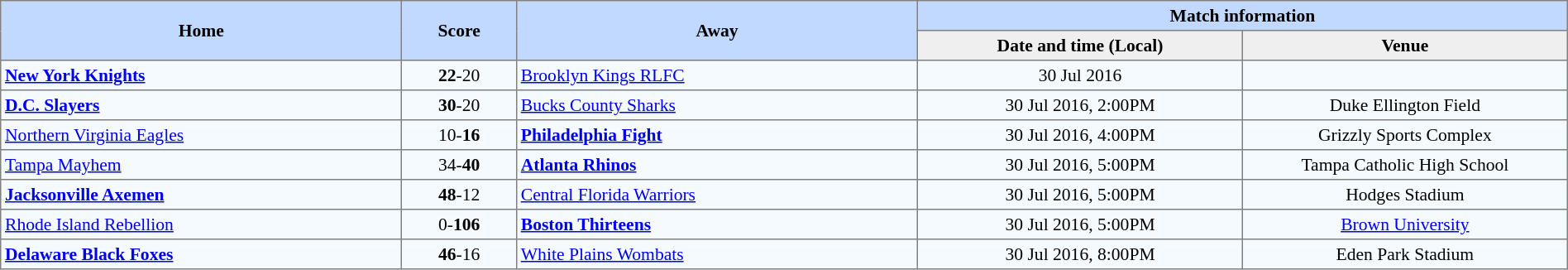<table border="1" cellpadding="3" cellspacing="0" style="border-collapse:collapse; font-size:90%; width:100%">
<tr style="background:#c1d8ff;">
<th rowspan="2" style="width:21%;">Home</th>
<th rowspan="2" style="width:6%;">Score</th>
<th rowspan="2" style="width:21%;">Away</th>
<th colspan=6>Match information</th>
</tr>
<tr style="background:#efefef;">
<th width=17%>Date and time (Local)</th>
<th style="width:17%;">Venue</th>
</tr>
<tr style="text-align:center; background:#f5faff;">
<td style="text-align:left;"> <strong><a href='#'>New York Knights</a></strong></td>
<td><strong>22</strong>-20</td>
<td style="text-align:left;"> <a href='#'>Brooklyn Kings RLFC</a></td>
<td>30 Jul 2016</td>
<td></td>
</tr>
<tr style="text-align:center; background:#f5faff;">
<td style="text-align:left;"> <strong><a href='#'>D.C. Slayers</a></strong></td>
<td><strong>30</strong>-20</td>
<td style="text-align:left;"> <a href='#'>Bucks County Sharks</a></td>
<td>30 Jul 2016, 2:00PM</td>
<td>Duke Ellington Field</td>
</tr>
<tr style="text-align:center; background:#f5faff;">
<td style="text-align:left;"> <a href='#'>Northern Virginia Eagles</a></td>
<td>10-<strong>16</strong></td>
<td style="text-align:left;"> <strong><a href='#'>Philadelphia Fight</a></strong></td>
<td>30 Jul 2016, 4:00PM</td>
<td>Grizzly Sports Complex</td>
</tr>
<tr style="text-align:center; background:#f5faff;">
<td style="text-align:left;"> <a href='#'>Tampa Mayhem</a></td>
<td>34-<strong>40</strong></td>
<td style="text-align:left;"> <strong><a href='#'>Atlanta Rhinos</a></strong></td>
<td>30 Jul 2016, 5:00PM</td>
<td>Tampa Catholic High School</td>
</tr>
<tr style="text-align:center; background:#f5faff;">
<td style="text-align:left;"> <strong><a href='#'>Jacksonville Axemen</a></strong></td>
<td><strong>48</strong>-12</td>
<td style="text-align:left;"> <a href='#'>Central Florida Warriors</a></td>
<td>30 Jul 2016, 5:00PM</td>
<td>Hodges Stadium</td>
</tr>
<tr style="text-align:center; background:#f5faff;">
<td style="text-align:left;"> <a href='#'>Rhode Island Rebellion</a></td>
<td>0-<strong>106</strong></td>
<td style="text-align:left;"> <strong><a href='#'>Boston Thirteens</a></strong></td>
<td>30 Jul 2016, 5:00PM</td>
<td><a href='#'>Brown University</a></td>
</tr>
<tr style="text-align:center; background:#f5faff;">
<td style="text-align:left;"> <strong><a href='#'>Delaware Black Foxes</a></strong></td>
<td><strong>46</strong>-16</td>
<td style="text-align:left;"><a href='#'>White Plains Wombats</a></td>
<td>30 Jul 2016, 8:00PM</td>
<td>Eden Park Stadium</td>
</tr>
</table>
